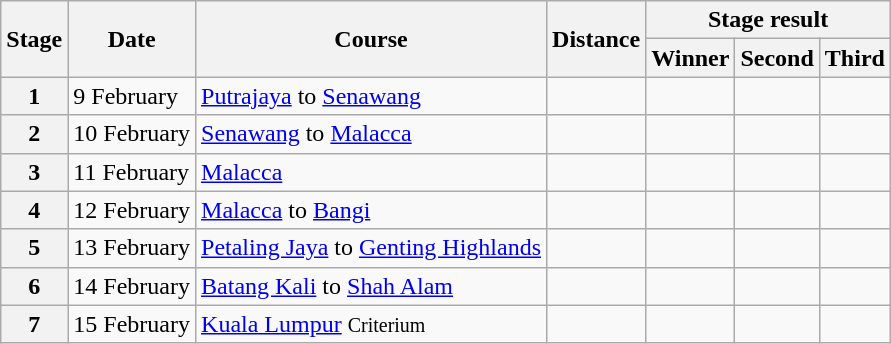<table class=wikitable>
<tr>
<th rowspan=2>Stage</th>
<th rowspan=2>Date</th>
<th rowspan=2>Course</th>
<th rowspan=2>Distance</th>
<th colspan=3>Stage result</th>
</tr>
<tr>
<th>Winner</th>
<th>Second</th>
<th>Third</th>
</tr>
<tr>
<th>1</th>
<td>9 February</td>
<td><a href='#'>Putrajaya</a> to <a href='#'>Senawang</a></td>
<td align=center></td>
<td></td>
<td></td>
<td></td>
</tr>
<tr>
<th>2</th>
<td>10 February</td>
<td><a href='#'>Senawang</a> to <a href='#'>Malacca</a></td>
<td align=center></td>
<td></td>
<td></td>
<td></td>
</tr>
<tr>
<th>3</th>
<td>11 February</td>
<td><a href='#'>Malacca</a></td>
<td align=center></td>
<td></td>
<td></td>
<td></td>
</tr>
<tr>
<th>4</th>
<td>12 February</td>
<td><a href='#'>Malacca</a> to <a href='#'>Bangi</a></td>
<td align=center></td>
<td></td>
<td></td>
<td></td>
</tr>
<tr>
<th>5</th>
<td>13 February</td>
<td><a href='#'>Petaling Jaya</a> to <a href='#'>Genting Highlands</a></td>
<td align=center></td>
<td></td>
<td></td>
<td></td>
</tr>
<tr>
<th>6</th>
<td>14 February</td>
<td><a href='#'>Batang Kali</a> to <a href='#'>Shah Alam</a></td>
<td align=center></td>
<td></td>
<td></td>
<td></td>
</tr>
<tr>
<th>7</th>
<td>15 February</td>
<td><a href='#'>Kuala Lumpur</a> <small>Criterium</small></td>
<td align=center></td>
<td></td>
<td></td>
<td></td>
</tr>
</table>
